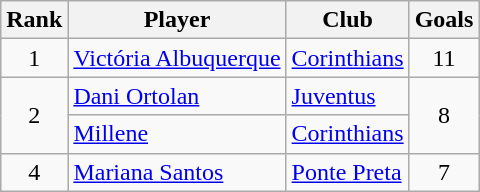<table class="wikitable sortable" style="text-align:center">
<tr>
<th>Rank</th>
<th>Player</th>
<th>Club</th>
<th>Goals</th>
</tr>
<tr>
<td rowspan=1>1</td>
<td align=left> <a href='#'>Victória Albuquerque</a></td>
<td align=left><a href='#'>Corinthians</a></td>
<td rowspan=1>11</td>
</tr>
<tr>
<td rowspan=2>2</td>
<td align=left> <a href='#'>Dani Ortolan</a></td>
<td align=left><a href='#'>Juventus</a></td>
<td rowspan=2>8</td>
</tr>
<tr>
<td align=left> <a href='#'>Millene</a></td>
<td align=left><a href='#'>Corinthians</a></td>
</tr>
<tr>
<td rowspan=1>4</td>
<td align=left> <a href='#'>Mariana Santos</a></td>
<td align=left><a href='#'>Ponte Preta</a></td>
<td rowspan=1>7</td>
</tr>
</table>
